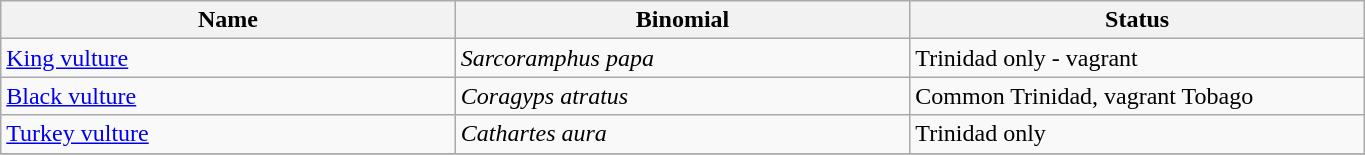<table width=72% class="wikitable">
<tr>
<th width=24%>Name</th>
<th width=24%>Binomial</th>
<th width=24%>Status</th>
</tr>
<tr>
<td><a href='#'>King vulture</a></td>
<td><em>Sarcoramphus papa</em></td>
<td>Trinidad only - vagrant</td>
</tr>
<tr>
<td><a href='#'>Black vulture</a></td>
<td><em>Coragyps atratus</em></td>
<td>Common Trinidad, vagrant Tobago</td>
</tr>
<tr>
<td><a href='#'>Turkey vulture</a></td>
<td><em>Cathartes aura</em></td>
<td>Trinidad only</td>
</tr>
<tr>
</tr>
</table>
